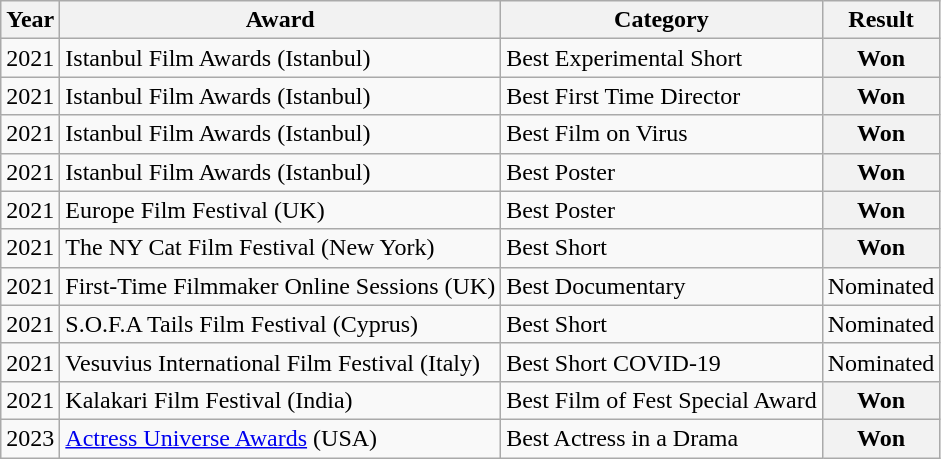<table class="wikitable">
<tr>
<th>Year</th>
<th>Award</th>
<th>Category</th>
<th>Result</th>
</tr>
<tr>
<td>2021</td>
<td>Istanbul Film Awards (Istanbul)</td>
<td>Best Experimental Short</td>
<th>Won</th>
</tr>
<tr>
<td>2021</td>
<td>Istanbul Film Awards (Istanbul)</td>
<td>Best First Time Director</td>
<th>Won</th>
</tr>
<tr>
<td>2021</td>
<td>Istanbul Film Awards (Istanbul)</td>
<td>Best Film on Virus</td>
<th>Won</th>
</tr>
<tr>
<td>2021</td>
<td>Istanbul Film Awards (Istanbul)</td>
<td>Best Poster</td>
<th>Won</th>
</tr>
<tr>
<td>2021</td>
<td>Europe Film Festival (UK)</td>
<td>Best Poster</td>
<th>Won</th>
</tr>
<tr>
<td>2021</td>
<td>The NY Cat Film Festival (New York)</td>
<td>Best Short</td>
<th>Won</th>
</tr>
<tr>
<td>2021</td>
<td>First-Time Filmmaker Online Sessions (UK)</td>
<td>Best Documentary</td>
<td>Nominated</td>
</tr>
<tr>
<td>2021</td>
<td>S.O.F.A Tails Film Festival (Cyprus)</td>
<td>Best Short</td>
<td>Nominated</td>
</tr>
<tr>
<td>2021</td>
<td>Vesuvius International Film Festival (Italy)</td>
<td>Best Short COVID-19</td>
<td>Nominated</td>
</tr>
<tr>
<td>2021</td>
<td>Kalakari Film Festival (India)</td>
<td>Best Film of Fest Special Award</td>
<th><strong>Won</strong></th>
</tr>
<tr>
<td>2023</td>
<td><a href='#'>Actress Universe Awards</a> (USA)</td>
<td>Best Actress in a Drama</td>
<th>Won</th>
</tr>
</table>
